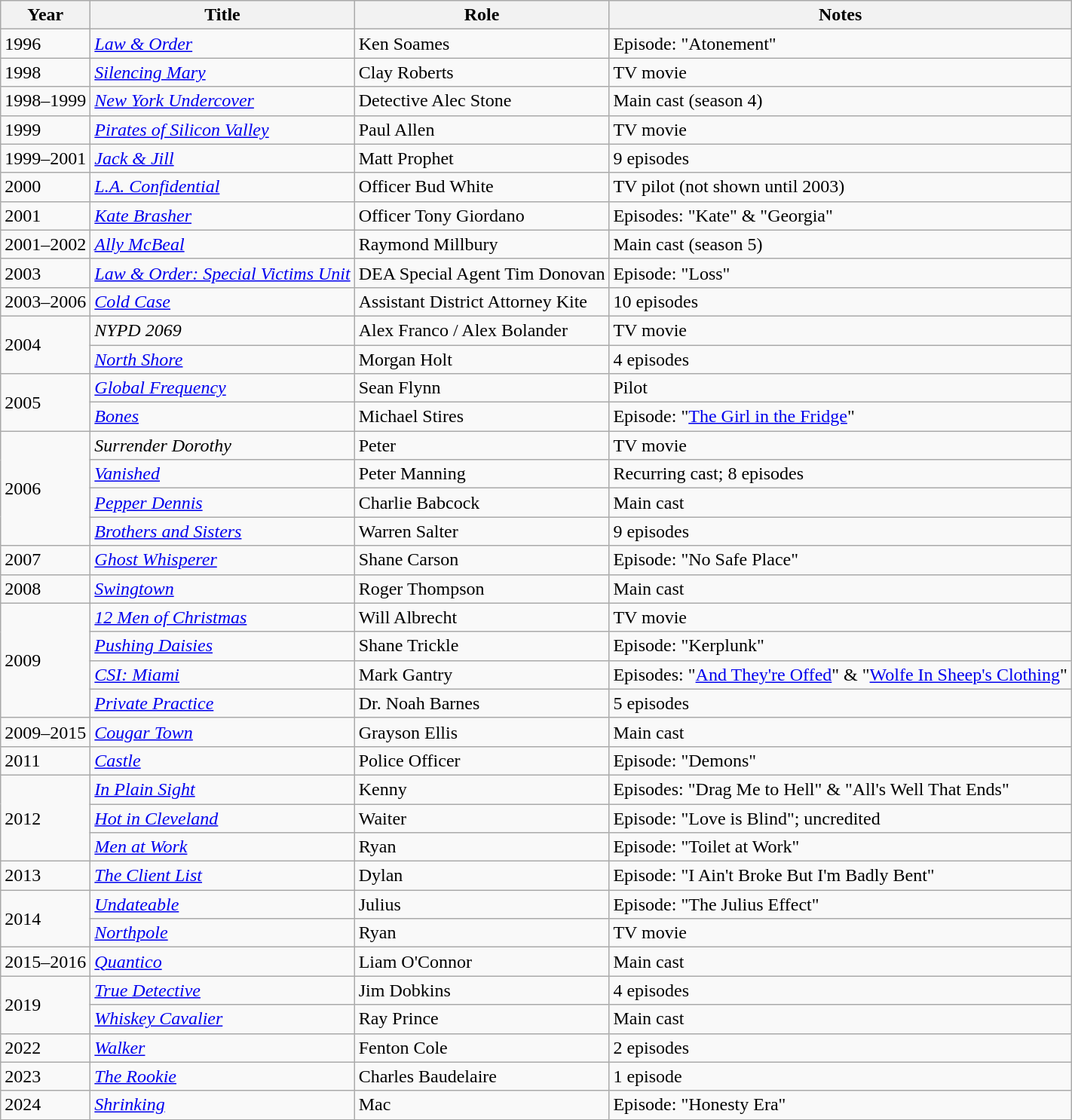<table class="wikitable sortable">
<tr>
<th>Year</th>
<th>Title</th>
<th>Role</th>
<th class="unsortable">Notes</th>
</tr>
<tr>
<td>1996</td>
<td><em><a href='#'>Law & Order</a></em></td>
<td>Ken Soames</td>
<td>Episode: "Atonement"</td>
</tr>
<tr>
<td>1998</td>
<td><em><a href='#'>Silencing Mary</a></em></td>
<td>Clay Roberts</td>
<td>TV movie</td>
</tr>
<tr>
<td>1998–1999</td>
<td><em><a href='#'>New York Undercover</a></em></td>
<td>Detective Alec Stone</td>
<td>Main cast (season 4)</td>
</tr>
<tr>
<td>1999</td>
<td><em><a href='#'>Pirates of Silicon Valley</a></em></td>
<td>Paul Allen</td>
<td>TV movie</td>
</tr>
<tr>
<td>1999–2001</td>
<td><em><a href='#'>Jack & Jill</a></em></td>
<td>Matt Prophet</td>
<td>9 episodes</td>
</tr>
<tr>
<td>2000</td>
<td><em><a href='#'>L.A. Confidential</a></em></td>
<td>Officer Bud White</td>
<td>TV pilot (not shown until 2003)</td>
</tr>
<tr>
<td>2001</td>
<td><em><a href='#'>Kate Brasher</a></em></td>
<td>Officer Tony Giordano</td>
<td>Episodes: "Kate" & "Georgia"</td>
</tr>
<tr>
<td>2001–2002</td>
<td><em><a href='#'>Ally McBeal</a></em></td>
<td>Raymond Millbury</td>
<td>Main cast (season 5)</td>
</tr>
<tr>
<td>2003</td>
<td><em><a href='#'>Law & Order: Special Victims Unit</a></em></td>
<td>DEA Special Agent Tim Donovan</td>
<td>Episode: "Loss"</td>
</tr>
<tr>
<td>2003–2006</td>
<td><em><a href='#'>Cold Case</a></em></td>
<td>Assistant District Attorney Kite</td>
<td>10 episodes</td>
</tr>
<tr>
<td rowspan="2">2004</td>
<td><em>NYPD 2069</em></td>
<td>Alex Franco / Alex Bolander</td>
<td>TV movie</td>
</tr>
<tr>
<td><em><a href='#'>North Shore</a></em></td>
<td>Morgan Holt</td>
<td>4 episodes</td>
</tr>
<tr>
<td rowspan="2">2005</td>
<td><em><a href='#'>Global Frequency</a></em></td>
<td>Sean Flynn</td>
<td>Pilot</td>
</tr>
<tr>
<td><em><a href='#'>Bones</a></em></td>
<td>Michael Stires</td>
<td>Episode: "<a href='#'>The Girl in the Fridge</a>"</td>
</tr>
<tr>
<td rowspan="4">2006</td>
<td><em>Surrender Dorothy</em></td>
<td>Peter</td>
<td>TV movie</td>
</tr>
<tr>
<td><em><a href='#'>Vanished</a></em></td>
<td>Peter Manning</td>
<td>Recurring cast; 8 episodes</td>
</tr>
<tr>
<td><em><a href='#'>Pepper Dennis</a></em></td>
<td>Charlie Babcock</td>
<td>Main cast</td>
</tr>
<tr>
<td><em><a href='#'>Brothers and Sisters</a></em></td>
<td>Warren Salter</td>
<td>9 episodes</td>
</tr>
<tr>
<td>2007</td>
<td><em><a href='#'>Ghost Whisperer</a></em></td>
<td>Shane Carson</td>
<td>Episode: "No Safe Place"</td>
</tr>
<tr>
<td>2008</td>
<td><em><a href='#'>Swingtown</a></em></td>
<td>Roger Thompson</td>
<td>Main cast</td>
</tr>
<tr>
<td rowspan="4">2009</td>
<td><em><a href='#'>12 Men of Christmas</a></em></td>
<td>Will Albrecht</td>
<td>TV movie</td>
</tr>
<tr>
<td><em><a href='#'>Pushing Daisies</a></em></td>
<td>Shane Trickle</td>
<td>Episode: "Kerplunk"</td>
</tr>
<tr>
<td><em><a href='#'>CSI: Miami</a></em></td>
<td>Mark Gantry</td>
<td>Episodes: "<a href='#'>And They're Offed</a>" & "<a href='#'>Wolfe In Sheep's Clothing</a>"</td>
</tr>
<tr>
<td><em><a href='#'>Private Practice</a></em></td>
<td>Dr. Noah Barnes</td>
<td>5 episodes</td>
</tr>
<tr>
<td>2009–2015</td>
<td><em><a href='#'>Cougar Town</a></em></td>
<td>Grayson Ellis</td>
<td>Main cast</td>
</tr>
<tr>
<td>2011</td>
<td><em><a href='#'>Castle</a></em></td>
<td>Police Officer</td>
<td>Episode: "Demons"</td>
</tr>
<tr>
<td rowspan="3">2012</td>
<td><em><a href='#'>In Plain Sight</a></em></td>
<td>Kenny</td>
<td>Episodes: "Drag Me to Hell" & "All's Well That Ends"</td>
</tr>
<tr>
<td><em><a href='#'>Hot in Cleveland</a></em></td>
<td>Waiter</td>
<td>Episode: "Love is Blind"; uncredited</td>
</tr>
<tr>
<td><em><a href='#'>Men at Work</a></em></td>
<td>Ryan</td>
<td>Episode: "Toilet at Work"</td>
</tr>
<tr>
<td>2013</td>
<td><em><a href='#'>The Client List</a></em></td>
<td>Dylan</td>
<td>Episode: "I Ain't Broke But I'm Badly Bent"</td>
</tr>
<tr>
<td rowspan="2">2014</td>
<td><em><a href='#'>Undateable</a></em></td>
<td>Julius</td>
<td>Episode: "The Julius Effect"</td>
</tr>
<tr>
<td><em><a href='#'>Northpole</a></em></td>
<td>Ryan</td>
<td>TV movie</td>
</tr>
<tr>
<td>2015–2016</td>
<td><em><a href='#'>Quantico</a></em></td>
<td>Liam O'Connor</td>
<td>Main cast</td>
</tr>
<tr>
<td rowspan="2">2019</td>
<td><em><a href='#'>True Detective</a></em></td>
<td>Jim Dobkins</td>
<td>4 episodes</td>
</tr>
<tr>
<td><em><a href='#'>Whiskey Cavalier</a></em></td>
<td>Ray Prince</td>
<td>Main cast</td>
</tr>
<tr>
<td>2022</td>
<td><em><a href='#'>Walker</a></em></td>
<td>Fenton Cole</td>
<td>2 episodes</td>
</tr>
<tr>
<td>2023</td>
<td><em><a href='#'>The Rookie</a></em></td>
<td>Charles Baudelaire</td>
<td>1 episode</td>
</tr>
<tr>
<td>2024</td>
<td><em><a href='#'>Shrinking</a></em></td>
<td>Mac</td>
<td>Episode: "Honesty Era"</td>
</tr>
</table>
